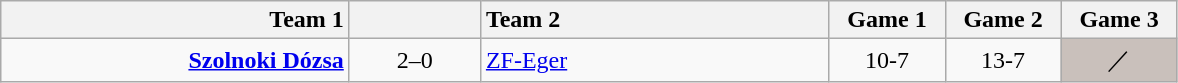<table class=wikitable style="text-align:center">
<tr>
<th style="width:225px; text-align:right;">Team 1</th>
<th style="width:80px;"></th>
<th style="width:225px; text-align:left;">Team 2</th>
<th style="width:70px;">Game 1</th>
<th style="width:70px;">Game 2</th>
<th style="width:70px;">Game 3</th>
</tr>
<tr>
<td align=right><strong><a href='#'>Szolnoki Dózsa</a></strong> </td>
<td>2–0</td>
<td align=left> <a href='#'>ZF-Eger</a></td>
<td>10-7</td>
<td>13-7</td>
<td bgcolor=#c9c0bb>／</td>
</tr>
</table>
